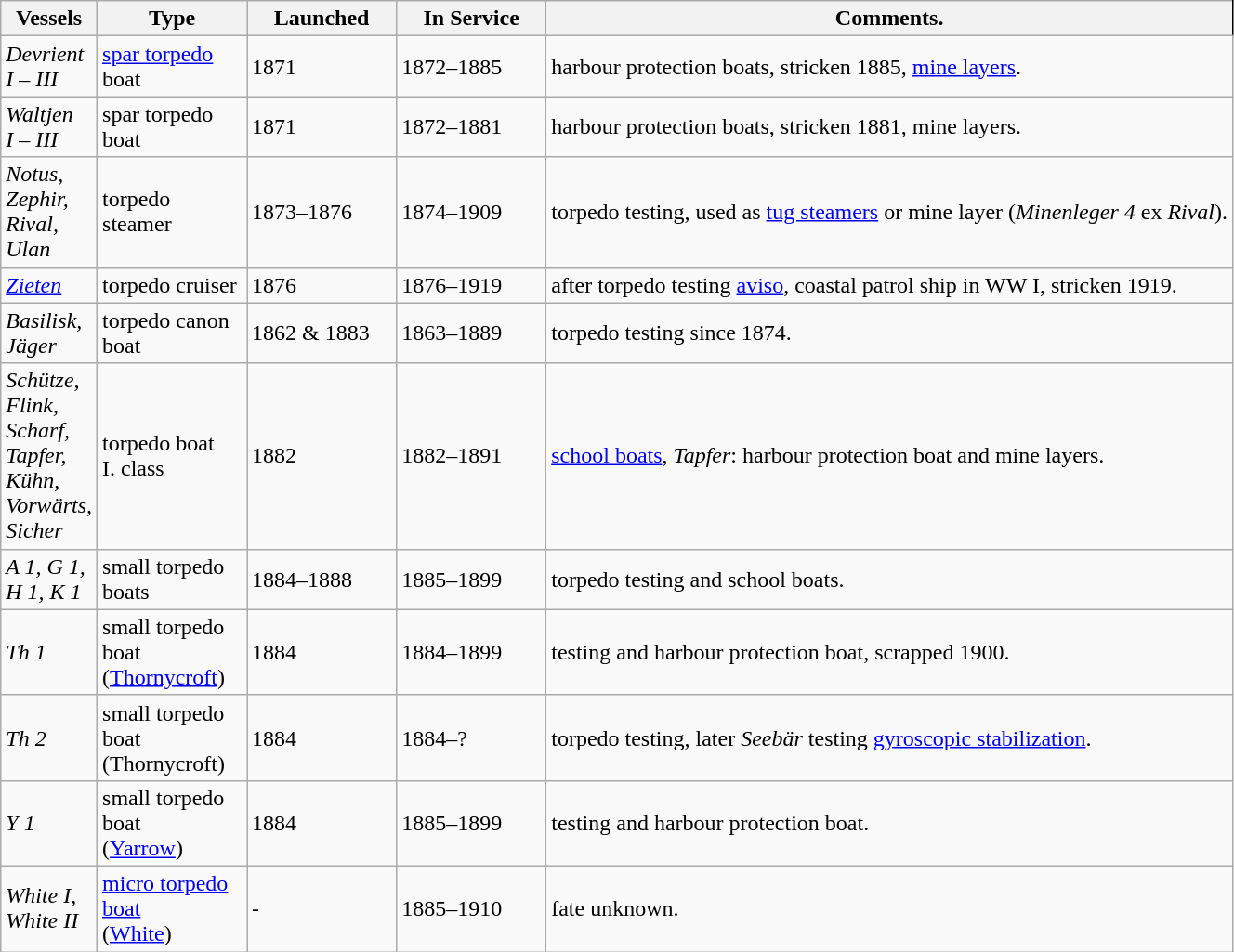<table class="wikitable">
<tr>
<th width="60px">Vessels</th>
<th width="100px">Type</th>
<th width="100px">Launched</th>
<th width="100px">In Service</th>
<th style="border-right:1px solid black;">Comments.</th>
</tr>
<tr>
<td><em>Devrient<br>I – III</em></td>
<td><a href='#'>spar torpedo</a> boat</td>
<td>1871</td>
<td>1872–1885</td>
<td>harbour protection boats, stricken 1885, <a href='#'>mine layers</a>.</td>
</tr>
<tr>
<td><em>Waltjen<br>I – III</em></td>
<td>spar torpedo boat</td>
<td>1871</td>
<td>1872–1881</td>
<td>harbour protection boats, stricken 1881, mine layers.</td>
</tr>
<tr>
<td><em>Notus, Zephir, Rival, Ulan</em></td>
<td>torpedo steamer</td>
<td>1873–1876</td>
<td>1874–1909</td>
<td>torpedo testing, used as <a href='#'>tug steamers</a> or mine layer (<em>Minenleger 4</em> ex <em>Rival</em>).</td>
</tr>
<tr>
<td><a href='#'><em>Zieten</em></a></td>
<td>torpedo cruiser</td>
<td>1876</td>
<td>1876–1919</td>
<td>after torpedo testing <a href='#'>aviso</a>, coastal patrol ship in WW I, stricken 1919.</td>
</tr>
<tr>
<td><em>Basilisk, Jäger</em></td>
<td>torpedo canon boat</td>
<td>1862 & 1883</td>
<td>1863–1889</td>
<td>torpedo testing since 1874.</td>
</tr>
<tr>
<td><em>Schütze, Flink, Scharf, Tapfer, Kühn, Vorwärts, Sicher</em></td>
<td>torpedo boat<br>I. class</td>
<td>1882</td>
<td>1882–1891</td>
<td><a href='#'>school boats</a>, <em>Tapfer</em>: harbour protection boat and mine layers.</td>
</tr>
<tr>
<td><em>A 1, G 1, H 1, K 1</em></td>
<td>small torpedo boats</td>
<td>1884–1888</td>
<td>1885–1899</td>
<td>torpedo testing and school boats.</td>
</tr>
<tr>
<td><em>Th 1</em></td>
<td>small torpedo boat<br>(<a href='#'>Thornycroft</a>)</td>
<td>1884</td>
<td>1884–1899</td>
<td>testing and harbour protection boat, scrapped 1900.</td>
</tr>
<tr>
<td><em>Th 2</em></td>
<td>small torpedo boat<br>(Thornycroft)</td>
<td>1884</td>
<td>1884–?</td>
<td>torpedo testing, later <em>Seebär</em> testing <a href='#'>gyroscopic stabilization</a>.</td>
</tr>
<tr>
<td><em>Y 1</em></td>
<td>small torpedo boat<br>(<a href='#'>Yarrow</a>)</td>
<td>1884</td>
<td>1885–1899</td>
<td>testing and harbour protection boat.</td>
</tr>
<tr>
<td><em>White I, White II</em></td>
<td><a href='#'>micro torpedo boat</a><br>(<a href='#'>White</a>)</td>
<td>-</td>
<td>1885–1910</td>
<td>fate unknown.</td>
</tr>
</table>
